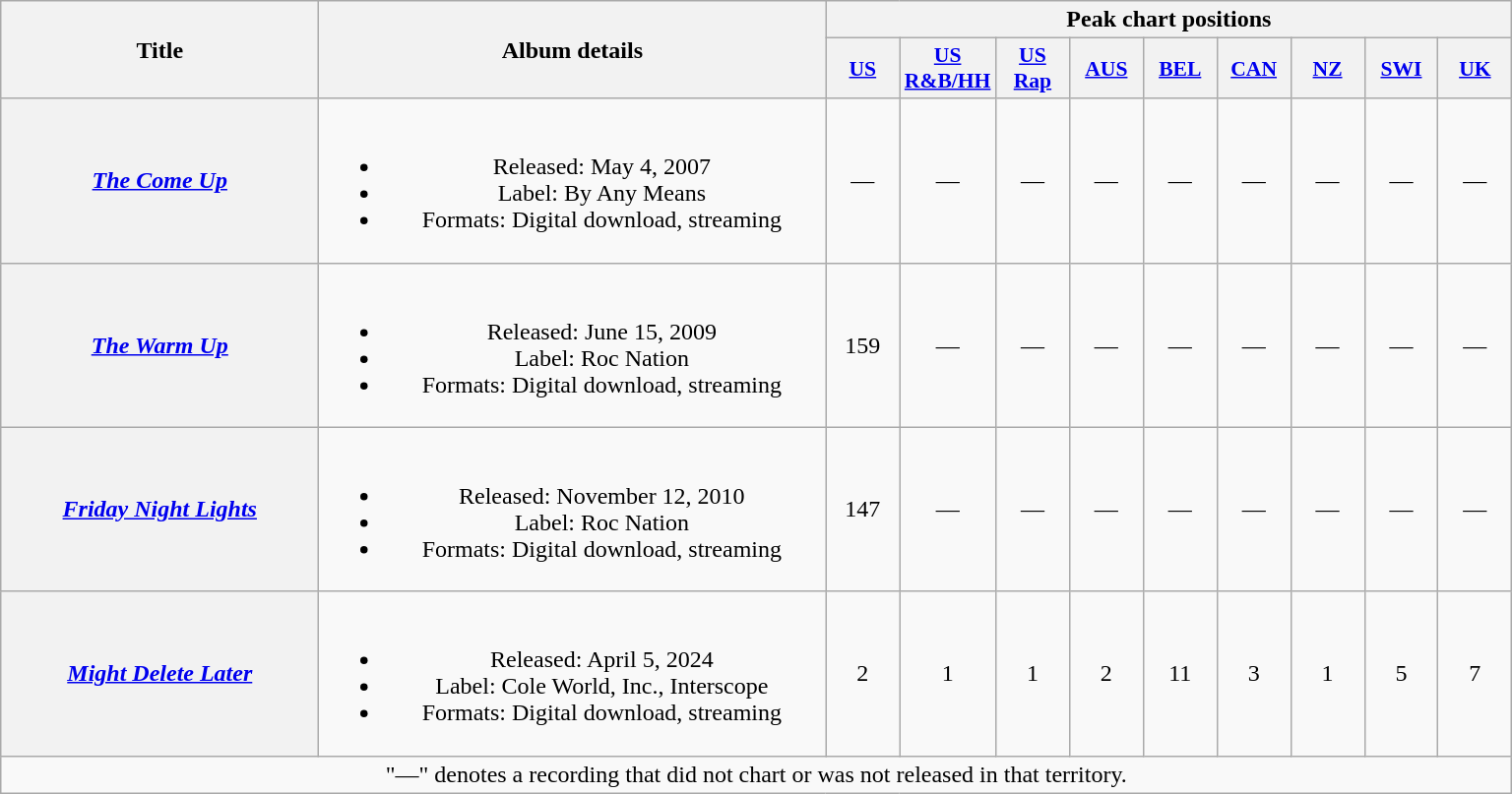<table class="wikitable plainrowheaders" style="text-align:center;">
<tr>
<th scope="col" rowspan="2" style="width:13em;">Title</th>
<th scope="col" rowspan="2" style="width:21em;">Album details</th>
<th scope="col" colspan="9">Peak chart positions</th>
</tr>
<tr>
<th scope="col" style="width:3em;font-size:90%;"><a href='#'>US</a><br></th>
<th scope="col" style="width:3em;font-size:90%;"><a href='#'>US<br>R&B/HH</a><br></th>
<th scope="col" style="width:3em;font-size:90%;"><a href='#'>US<br>Rap</a><br></th>
<th scope="col" style="width:3em;font-size:90%;"><a href='#'>AUS</a><br></th>
<th scope="col" style="width:3em;font-size:90%;"><a href='#'>BEL</a><br></th>
<th scope="col" style="width:3em;font-size:90%;"><a href='#'>CAN</a><br></th>
<th scope="col" style="width:3em;font-size:90%;"><a href='#'>NZ</a><br></th>
<th scope="col" style="width:3em;font-size:90%;"><a href='#'>SWI</a><br></th>
<th scope="col" style="width:3em;font-size:90%;"><a href='#'>UK</a><br></th>
</tr>
<tr>
<th scope="row"><em><a href='#'>The Come Up</a></em></th>
<td><br><ul><li>Released: May 4, 2007</li><li>Label: By Any Means</li><li>Formats: Digital download, streaming</li></ul></td>
<td>—</td>
<td>—</td>
<td>—</td>
<td>—</td>
<td>—</td>
<td>—</td>
<td>—</td>
<td>—</td>
<td>—</td>
</tr>
<tr>
<th scope="row"><em><a href='#'>The Warm Up</a></em></th>
<td><br><ul><li>Released: June 15, 2009</li><li>Label: Roc Nation</li><li>Formats: Digital download, streaming</li></ul></td>
<td>159</td>
<td>—</td>
<td>—</td>
<td>—</td>
<td>—</td>
<td>—</td>
<td>—</td>
<td>—</td>
<td>—</td>
</tr>
<tr>
<th scope="row"><em><a href='#'>Friday Night Lights</a></em></th>
<td><br><ul><li>Released: November 12, 2010</li><li>Label: Roc Nation</li><li>Formats: Digital download, streaming</li></ul></td>
<td>147<br></td>
<td>—</td>
<td>—</td>
<td>—</td>
<td>—</td>
<td>—</td>
<td>—</td>
<td>—</td>
<td>—</td>
</tr>
<tr>
<th scope="row"><em><a href='#'>Might Delete Later</a></em></th>
<td><br><ul><li>Released: April 5, 2024</li><li>Label: Cole World, Inc., Interscope</li><li>Formats: Digital download, streaming</li></ul></td>
<td>2</td>
<td>1</td>
<td>1</td>
<td>2</td>
<td>11</td>
<td>3</td>
<td>1</td>
<td>5</td>
<td>7</td>
</tr>
<tr>
<td colspan="14">"—" denotes a recording that did not chart or was not released in that territory.</td>
</tr>
</table>
